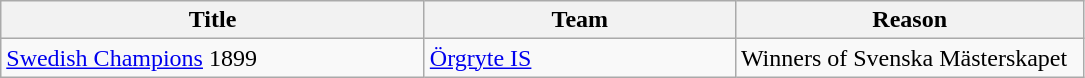<table class="wikitable" style="text-align: left;">
<tr>
<th style="width: 275px;">Title</th>
<th style="width: 200px;">Team</th>
<th style="width: 225px;">Reason</th>
</tr>
<tr>
<td><a href='#'>Swedish Champions</a> 1899</td>
<td><a href='#'>Örgryte IS</a></td>
<td>Winners of Svenska Mästerskapet</td>
</tr>
</table>
